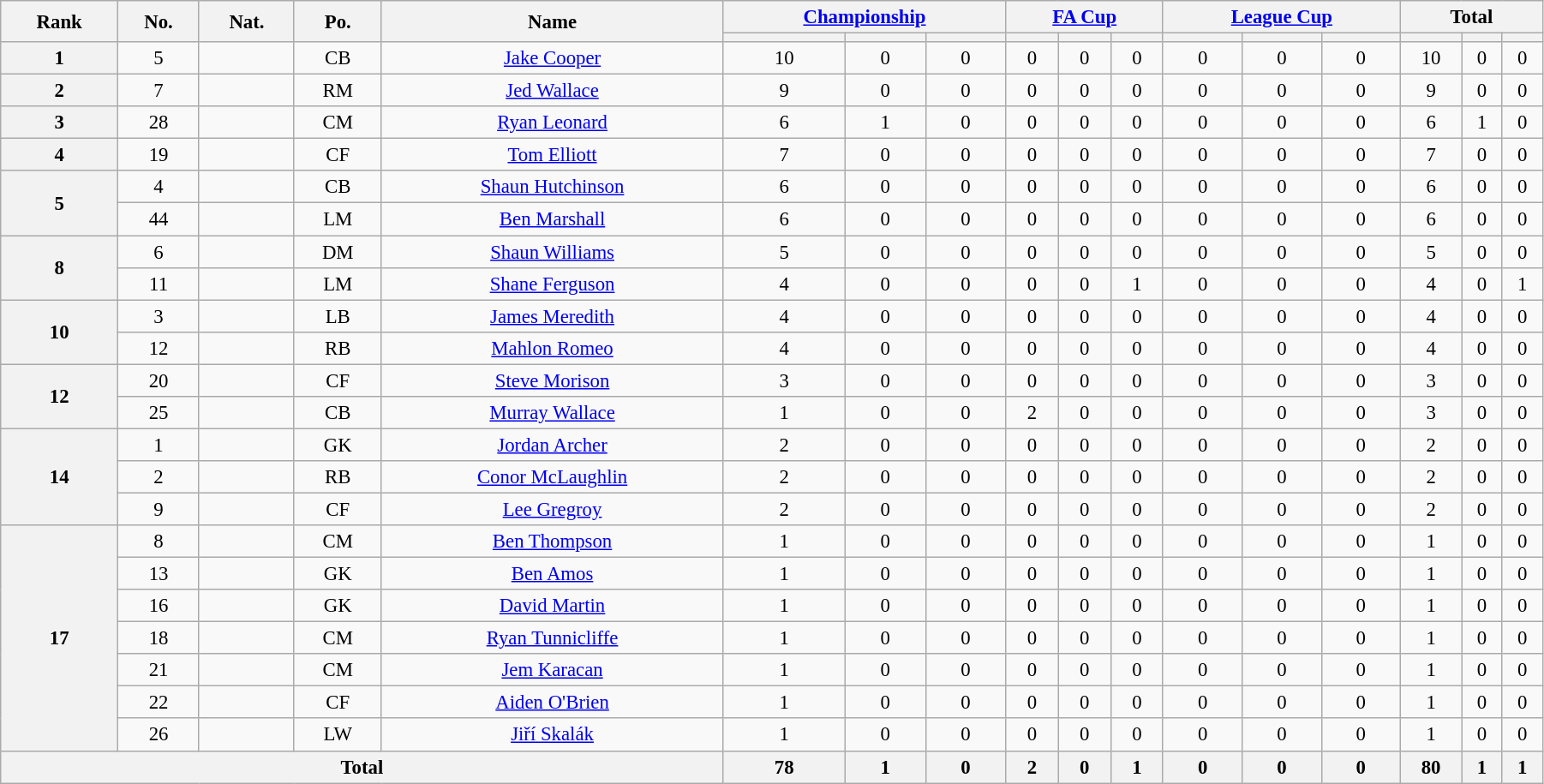<table class="wikitable" style="text-align:center; font-size:95%; width:95%;">
<tr>
<th rowspan=2>Rank</th>
<th rowspan=2>No.</th>
<th rowspan=2>Nat.</th>
<th rowspan=2>Po.</th>
<th rowspan=2>Name</th>
<th colspan=3><a href='#'>Championship</a></th>
<th colspan=3><a href='#'>FA Cup</a></th>
<th colspan=3><a href='#'>League Cup</a></th>
<th colspan=3>Total</th>
</tr>
<tr>
<th></th>
<th></th>
<th></th>
<th></th>
<th></th>
<th></th>
<th></th>
<th></th>
<th></th>
<th></th>
<th></th>
<th></th>
</tr>
<tr>
<th rowspan=1>1</th>
<td>5</td>
<td></td>
<td>CB</td>
<td><a href='#'>Jake Cooper</a></td>
<td>10</td>
<td>0</td>
<td>0</td>
<td>0</td>
<td>0</td>
<td>0</td>
<td>0</td>
<td>0</td>
<td>0</td>
<td>10</td>
<td>0</td>
<td>0</td>
</tr>
<tr>
<th rowspan=1>2</th>
<td>7</td>
<td></td>
<td>RM</td>
<td><a href='#'>Jed Wallace</a></td>
<td>9</td>
<td>0</td>
<td>0</td>
<td>0</td>
<td>0</td>
<td>0</td>
<td>0</td>
<td>0</td>
<td>0</td>
<td>9</td>
<td>0</td>
<td>0</td>
</tr>
<tr>
<th rowspan=1>3</th>
<td>28</td>
<td></td>
<td>CM</td>
<td><a href='#'>Ryan Leonard</a></td>
<td>6</td>
<td>1</td>
<td>0</td>
<td>0</td>
<td>0</td>
<td>0</td>
<td>0</td>
<td>0</td>
<td>0</td>
<td>6</td>
<td>1</td>
<td>0</td>
</tr>
<tr>
<th rowspan=1>4</th>
<td>19</td>
<td></td>
<td>CF</td>
<td><a href='#'>Tom Elliott</a></td>
<td>7</td>
<td>0</td>
<td>0</td>
<td>0</td>
<td>0</td>
<td>0</td>
<td>0</td>
<td>0</td>
<td>0</td>
<td>7</td>
<td>0</td>
<td>0</td>
</tr>
<tr>
<th rowspan=2>5</th>
<td>4</td>
<td></td>
<td>CB</td>
<td><a href='#'>Shaun Hutchinson</a></td>
<td>6</td>
<td>0</td>
<td>0</td>
<td>0</td>
<td>0</td>
<td>0</td>
<td>0</td>
<td>0</td>
<td>0</td>
<td>6</td>
<td>0</td>
<td>0</td>
</tr>
<tr>
<td>44</td>
<td></td>
<td>LM</td>
<td><a href='#'>Ben Marshall</a></td>
<td>6</td>
<td>0</td>
<td>0</td>
<td>0</td>
<td>0</td>
<td>0</td>
<td>0</td>
<td>0</td>
<td>0</td>
<td>6</td>
<td>0</td>
<td>0</td>
</tr>
<tr>
<th rowspan=2>8</th>
<td>6</td>
<td></td>
<td>DM</td>
<td><a href='#'>Shaun Williams</a></td>
<td>5</td>
<td>0</td>
<td>0</td>
<td>0</td>
<td>0</td>
<td>0</td>
<td>0</td>
<td>0</td>
<td>0</td>
<td>5</td>
<td>0</td>
<td>0</td>
</tr>
<tr>
<td>11</td>
<td></td>
<td>LM</td>
<td><a href='#'>Shane Ferguson</a></td>
<td>4</td>
<td>0</td>
<td>0</td>
<td>0</td>
<td>0</td>
<td>1</td>
<td>0</td>
<td>0</td>
<td>0</td>
<td>4</td>
<td>0</td>
<td>1</td>
</tr>
<tr>
<th rowspan=2>10</th>
<td>3</td>
<td></td>
<td>LB</td>
<td><a href='#'>James Meredith</a></td>
<td>4</td>
<td>0</td>
<td>0</td>
<td>0</td>
<td>0</td>
<td>0</td>
<td>0</td>
<td>0</td>
<td>0</td>
<td>4</td>
<td>0</td>
<td>0</td>
</tr>
<tr>
<td>12</td>
<td></td>
<td>RB</td>
<td><a href='#'>Mahlon Romeo</a></td>
<td>4</td>
<td>0</td>
<td>0</td>
<td>0</td>
<td>0</td>
<td>0</td>
<td>0</td>
<td>0</td>
<td>0</td>
<td>4</td>
<td>0</td>
<td>0</td>
</tr>
<tr>
<th rowspan=2>12</th>
<td>20</td>
<td></td>
<td>CF</td>
<td><a href='#'>Steve Morison</a></td>
<td>3</td>
<td>0</td>
<td>0</td>
<td>0</td>
<td>0</td>
<td>0</td>
<td>0</td>
<td>0</td>
<td>0</td>
<td>3</td>
<td>0</td>
<td>0</td>
</tr>
<tr>
<td>25</td>
<td></td>
<td>CB</td>
<td><a href='#'>Murray Wallace</a></td>
<td>1</td>
<td>0</td>
<td>0</td>
<td>2</td>
<td>0</td>
<td>0</td>
<td>0</td>
<td>0</td>
<td>0</td>
<td>3</td>
<td>0</td>
<td>0</td>
</tr>
<tr>
<th rowspan=3>14</th>
<td>1</td>
<td></td>
<td>GK</td>
<td><a href='#'>Jordan Archer</a></td>
<td>2</td>
<td>0</td>
<td>0</td>
<td>0</td>
<td>0</td>
<td>0</td>
<td>0</td>
<td>0</td>
<td>0</td>
<td>2</td>
<td>0</td>
<td>0</td>
</tr>
<tr>
<td>2</td>
<td></td>
<td>RB</td>
<td><a href='#'>Conor McLaughlin</a></td>
<td>2</td>
<td>0</td>
<td>0</td>
<td>0</td>
<td>0</td>
<td>0</td>
<td>0</td>
<td>0</td>
<td>0</td>
<td>2</td>
<td>0</td>
<td>0</td>
</tr>
<tr>
<td>9</td>
<td></td>
<td>CF</td>
<td><a href='#'>Lee Gregroy</a></td>
<td>2</td>
<td>0</td>
<td>0</td>
<td>0</td>
<td>0</td>
<td>0</td>
<td>0</td>
<td>0</td>
<td>0</td>
<td>2</td>
<td>0</td>
<td>0</td>
</tr>
<tr>
<th rowspan=7>17</th>
<td>8</td>
<td></td>
<td>CM</td>
<td><a href='#'>Ben Thompson</a></td>
<td>1</td>
<td>0</td>
<td>0</td>
<td>0</td>
<td>0</td>
<td>0</td>
<td>0</td>
<td>0</td>
<td>0</td>
<td>1</td>
<td>0</td>
<td>0</td>
</tr>
<tr>
<td>13</td>
<td></td>
<td>GK</td>
<td><a href='#'>Ben Amos</a></td>
<td>1</td>
<td>0</td>
<td>0</td>
<td>0</td>
<td>0</td>
<td>0</td>
<td>0</td>
<td>0</td>
<td>0</td>
<td>1</td>
<td>0</td>
<td>0</td>
</tr>
<tr>
<td>16</td>
<td></td>
<td>GK</td>
<td><a href='#'>David Martin</a></td>
<td>1</td>
<td>0</td>
<td>0</td>
<td>0</td>
<td>0</td>
<td>0</td>
<td>0</td>
<td>0</td>
<td>0</td>
<td>1</td>
<td>0</td>
<td>0</td>
</tr>
<tr>
<td>18</td>
<td></td>
<td>CM</td>
<td><a href='#'>Ryan Tunnicliffe</a></td>
<td>1</td>
<td>0</td>
<td>0</td>
<td>0</td>
<td>0</td>
<td>0</td>
<td>0</td>
<td>0</td>
<td>0</td>
<td>1</td>
<td>0</td>
<td>0</td>
</tr>
<tr>
<td>21</td>
<td></td>
<td>CM</td>
<td><a href='#'>Jem Karacan</a></td>
<td>1</td>
<td>0</td>
<td>0</td>
<td>0</td>
<td>0</td>
<td>0</td>
<td>0</td>
<td>0</td>
<td>0</td>
<td>1</td>
<td>0</td>
<td>0</td>
</tr>
<tr>
<td>22</td>
<td></td>
<td>CF</td>
<td><a href='#'>Aiden O'Brien</a></td>
<td>1</td>
<td>0</td>
<td>0</td>
<td>0</td>
<td>0</td>
<td>0</td>
<td>0</td>
<td>0</td>
<td>0</td>
<td>1</td>
<td>0</td>
<td>0</td>
</tr>
<tr>
<td>26</td>
<td></td>
<td>LW</td>
<td><a href='#'>Jiří Skalák</a></td>
<td>1</td>
<td>0</td>
<td>0</td>
<td>0</td>
<td>0</td>
<td>0</td>
<td>0</td>
<td>0</td>
<td>0</td>
<td>1</td>
<td>0</td>
<td>0</td>
</tr>
<tr>
<th colspan=5>Total</th>
<th>78</th>
<th>1</th>
<th>0</th>
<th>2</th>
<th>0</th>
<th>1</th>
<th>0</th>
<th>0</th>
<th>0</th>
<th>80</th>
<th>1</th>
<th>1</th>
</tr>
</table>
